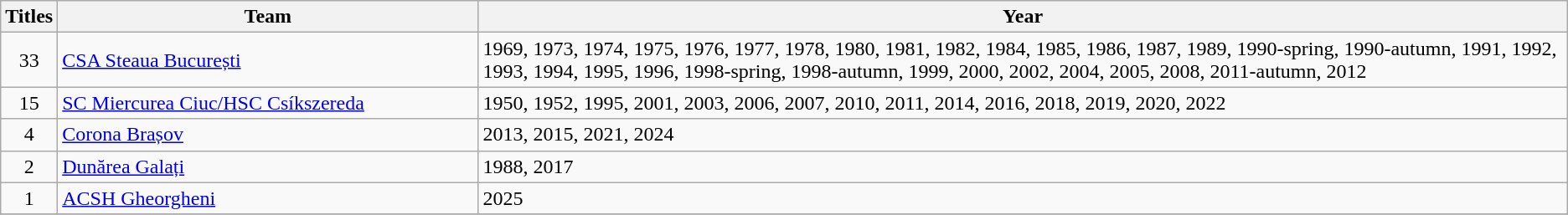<table class="wikitable">
<tr>
<th style="width:3%;">Titles</th>
<th style="width:27%;">Team</th>
<th style="width:70%;">Year</th>
</tr>
<tr>
<td align=center>33</td>
<td><a href='#'>CSA Steaua București</a></td>
<td>1969, 1973, 1974, 1975, 1976, 1977, 1978, 1980, 1981, 1982, 1984, 1985, 1986, 1987, 1989, 1990-spring, 1990-autumn, 1991, 1992, 1993, 1994, 1995, 1996, 1998-spring, 1998-autumn, 1999, 2000, 2002, 2004, 2005, 2008, 2011-autumn, 2012</td>
</tr>
<tr>
<td align=center>15</td>
<td><a href='#'>SC Miercurea Ciuc/HSC Csíkszereda</a></td>
<td>1950, 1952, 1995, 2001, 2003, 2006, 2007, 2010, 2011, 2014, 2016, 2018, 2019, 2020, 2022</td>
</tr>
<tr>
<td align=center>4</td>
<td><a href='#'>Corona Brașov</a></td>
<td>2013, 2015, 2021, 2024</td>
</tr>
<tr>
<td align=center>2</td>
<td><a href='#'>Dunărea Galați</a></td>
<td>1988, 2017</td>
</tr>
<tr>
<td align=center>1</td>
<td><a href='#'>ACSH Gheorgheni</a></td>
<td>2025</td>
</tr>
<tr>
</tr>
</table>
